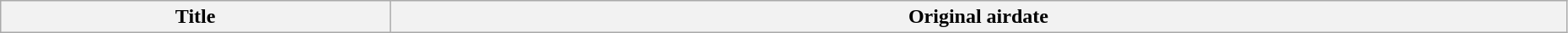<table class="wikitable plainrowheaders" style="width:98%;">
<tr>
<th>Title</th>
<th>Original airdate<br>











</th>
</tr>
</table>
